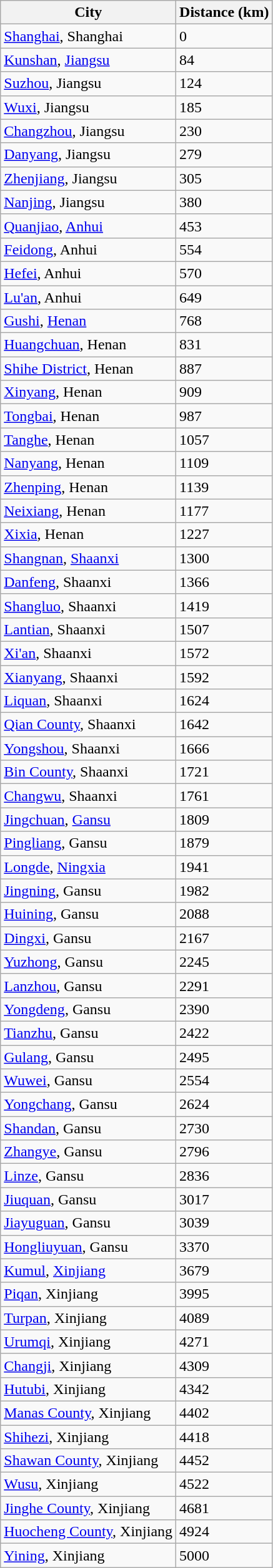<table class="wikitable sortable">
<tr>
<th>City</th>
<th>Distance (km)</th>
</tr>
<tr>
<td><a href='#'>Shanghai</a>, Shanghai</td>
<td>0</td>
</tr>
<tr>
<td><a href='#'>Kunshan</a>, <a href='#'>Jiangsu</a></td>
<td>84</td>
</tr>
<tr>
<td><a href='#'>Suzhou</a>, Jiangsu</td>
<td>124</td>
</tr>
<tr>
<td><a href='#'>Wuxi</a>, Jiangsu</td>
<td>185</td>
</tr>
<tr>
<td><a href='#'>Changzhou</a>, Jiangsu</td>
<td>230</td>
</tr>
<tr>
<td><a href='#'>Danyang</a>, Jiangsu</td>
<td>279</td>
</tr>
<tr>
<td><a href='#'>Zhenjiang</a>, Jiangsu</td>
<td>305</td>
</tr>
<tr>
<td><a href='#'>Nanjing</a>, Jiangsu</td>
<td>380</td>
</tr>
<tr>
<td><a href='#'>Quanjiao</a>, <a href='#'>Anhui</a></td>
<td>453</td>
</tr>
<tr>
<td><a href='#'>Feidong</a>, Anhui</td>
<td>554</td>
</tr>
<tr>
<td><a href='#'>Hefei</a>, Anhui</td>
<td>570</td>
</tr>
<tr>
<td><a href='#'>Lu'an</a>, Anhui</td>
<td>649</td>
</tr>
<tr>
<td><a href='#'>Gushi</a>, <a href='#'>Henan</a></td>
<td>768</td>
</tr>
<tr>
<td><a href='#'>Huangchuan</a>, Henan</td>
<td>831</td>
</tr>
<tr>
<td><a href='#'>Shihe District</a>, Henan</td>
<td>887</td>
</tr>
<tr>
<td><a href='#'>Xinyang</a>, Henan</td>
<td>909</td>
</tr>
<tr>
<td><a href='#'>Tongbai</a>, Henan</td>
<td>987</td>
</tr>
<tr>
<td><a href='#'>Tanghe</a>, Henan</td>
<td>1057</td>
</tr>
<tr>
<td><a href='#'>Nanyang</a>, Henan</td>
<td>1109</td>
</tr>
<tr>
<td><a href='#'>Zhenping</a>, Henan</td>
<td>1139</td>
</tr>
<tr>
<td><a href='#'>Neixiang</a>, Henan</td>
<td>1177</td>
</tr>
<tr>
<td><a href='#'>Xixia</a>, Henan</td>
<td>1227</td>
</tr>
<tr>
<td><a href='#'>Shangnan</a>, <a href='#'>Shaanxi</a></td>
<td>1300</td>
</tr>
<tr>
<td><a href='#'>Danfeng</a>, Shaanxi</td>
<td>1366</td>
</tr>
<tr>
<td><a href='#'>Shangluo</a>, Shaanxi</td>
<td>1419</td>
</tr>
<tr>
<td><a href='#'>Lantian</a>, Shaanxi</td>
<td>1507</td>
</tr>
<tr>
<td><a href='#'>Xi'an</a>, Shaanxi</td>
<td>1572</td>
</tr>
<tr>
<td><a href='#'>Xianyang</a>, Shaanxi</td>
<td>1592</td>
</tr>
<tr>
<td><a href='#'>Liquan</a>, Shaanxi</td>
<td>1624</td>
</tr>
<tr>
<td><a href='#'>Qian County</a>, Shaanxi</td>
<td>1642</td>
</tr>
<tr>
<td><a href='#'>Yongshou</a>, Shaanxi</td>
<td>1666</td>
</tr>
<tr>
<td><a href='#'>Bin County</a>, Shaanxi</td>
<td>1721</td>
</tr>
<tr>
<td><a href='#'>Changwu</a>, Shaanxi</td>
<td>1761</td>
</tr>
<tr>
<td><a href='#'>Jingchuan</a>, <a href='#'>Gansu</a></td>
<td>1809</td>
</tr>
<tr>
<td><a href='#'>Pingliang</a>, Gansu</td>
<td>1879</td>
</tr>
<tr>
<td><a href='#'>Longde</a>, <a href='#'>Ningxia</a></td>
<td>1941</td>
</tr>
<tr>
<td><a href='#'>Jingning</a>, Gansu</td>
<td>1982</td>
</tr>
<tr>
<td><a href='#'>Huining</a>, Gansu</td>
<td>2088</td>
</tr>
<tr>
<td><a href='#'>Dingxi</a>, Gansu</td>
<td>2167</td>
</tr>
<tr>
<td><a href='#'>Yuzhong</a>, Gansu</td>
<td>2245</td>
</tr>
<tr>
<td><a href='#'>Lanzhou</a>, Gansu</td>
<td>2291</td>
</tr>
<tr>
<td><a href='#'>Yongdeng</a>, Gansu</td>
<td>2390</td>
</tr>
<tr>
<td><a href='#'>Tianzhu</a>, Gansu</td>
<td>2422</td>
</tr>
<tr>
<td><a href='#'>Gulang</a>, Gansu</td>
<td>2495</td>
</tr>
<tr>
<td><a href='#'>Wuwei</a>, Gansu</td>
<td>2554</td>
</tr>
<tr>
<td><a href='#'>Yongchang</a>, Gansu</td>
<td>2624</td>
</tr>
<tr>
<td><a href='#'>Shandan</a>, Gansu</td>
<td>2730</td>
</tr>
<tr>
<td><a href='#'>Zhangye</a>, Gansu</td>
<td>2796</td>
</tr>
<tr>
<td><a href='#'>Linze</a>, Gansu</td>
<td>2836</td>
</tr>
<tr>
<td><a href='#'>Jiuquan</a>, Gansu</td>
<td>3017</td>
</tr>
<tr>
<td><a href='#'>Jiayuguan</a>, Gansu</td>
<td>3039</td>
</tr>
<tr>
<td><a href='#'>Hongliuyuan</a>, Gansu</td>
<td>3370</td>
</tr>
<tr>
<td><a href='#'>Kumul</a>, <a href='#'>Xinjiang</a></td>
<td>3679</td>
</tr>
<tr>
<td><a href='#'>Piqan</a>, Xinjiang</td>
<td>3995</td>
</tr>
<tr>
<td><a href='#'>Turpan</a>, Xinjiang</td>
<td>4089</td>
</tr>
<tr>
<td><a href='#'>Urumqi</a>, Xinjiang</td>
<td>4271</td>
</tr>
<tr>
<td><a href='#'>Changji</a>, Xinjiang</td>
<td>4309</td>
</tr>
<tr>
<td><a href='#'>Hutubi</a>, Xinjiang</td>
<td>4342</td>
</tr>
<tr>
<td><a href='#'>Manas County</a>, Xinjiang</td>
<td>4402</td>
</tr>
<tr>
<td><a href='#'>Shihezi</a>, Xinjiang</td>
<td>4418</td>
</tr>
<tr>
<td><a href='#'>Shawan County</a>, Xinjiang</td>
<td>4452</td>
</tr>
<tr>
<td><a href='#'>Wusu</a>, Xinjiang</td>
<td>4522</td>
</tr>
<tr>
<td><a href='#'>Jinghe County</a>, Xinjiang</td>
<td>4681</td>
</tr>
<tr>
<td><a href='#'>Huocheng County</a>, Xinjiang</td>
<td>4924</td>
</tr>
<tr>
<td><a href='#'>Yining</a>, Xinjiang</td>
<td>5000</td>
</tr>
</table>
